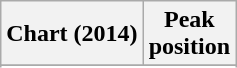<table class="wikitable sortable plainrowheaders" style="text-align:center">
<tr>
<th>Chart (2014)</th>
<th>Peak<br>position</th>
</tr>
<tr>
</tr>
<tr>
</tr>
<tr>
</tr>
<tr>
</tr>
<tr>
</tr>
</table>
